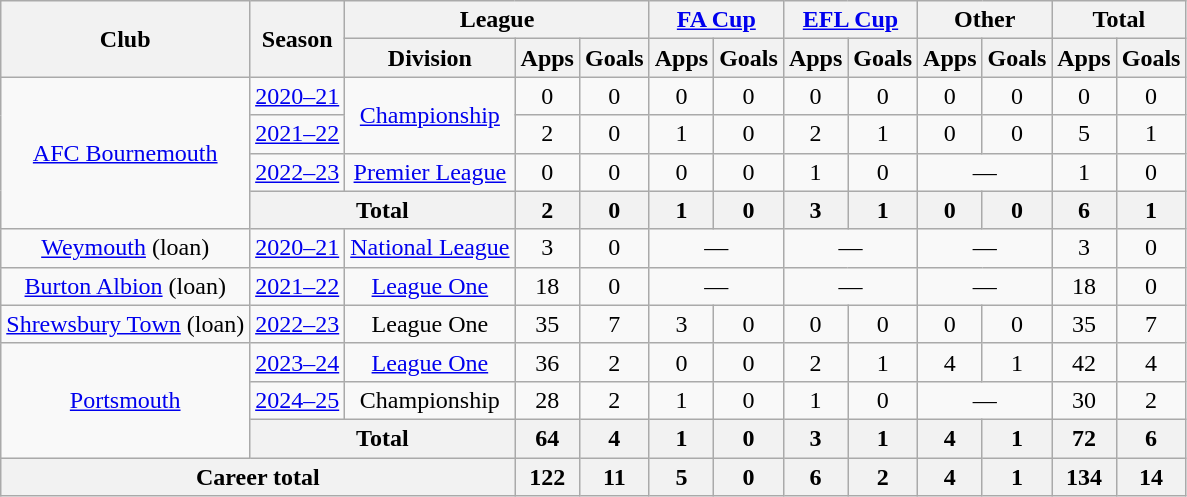<table class=wikitable style=text-align:center>
<tr>
<th rowspan=2>Club</th>
<th rowspan=2>Season</th>
<th colspan=3>League</th>
<th colspan=2><a href='#'>FA Cup</a></th>
<th colspan=2><a href='#'>EFL Cup</a></th>
<th colspan=2>Other</th>
<th colspan=2>Total</th>
</tr>
<tr>
<th>Division</th>
<th>Apps</th>
<th>Goals</th>
<th>Apps</th>
<th>Goals</th>
<th>Apps</th>
<th>Goals</th>
<th>Apps</th>
<th>Goals</th>
<th>Apps</th>
<th>Goals</th>
</tr>
<tr>
<td rowspan=4><a href='#'>AFC Bournemouth</a></td>
<td><a href='#'>2020–21</a></td>
<td rowspan=2><a href='#'>Championship</a></td>
<td>0</td>
<td>0</td>
<td>0</td>
<td>0</td>
<td>0</td>
<td>0</td>
<td>0</td>
<td>0</td>
<td>0</td>
<td>0</td>
</tr>
<tr>
<td><a href='#'>2021–22</a></td>
<td>2</td>
<td>0</td>
<td>1</td>
<td>0</td>
<td>2</td>
<td>1</td>
<td>0</td>
<td>0</td>
<td>5</td>
<td>1</td>
</tr>
<tr>
<td><a href='#'>2022–23</a></td>
<td rowspan=1><a href='#'>Premier League</a></td>
<td>0</td>
<td>0</td>
<td>0</td>
<td>0</td>
<td>1</td>
<td>0</td>
<td colspan=2>—</td>
<td>1</td>
<td>0</td>
</tr>
<tr>
<th colspan=2>Total</th>
<th>2</th>
<th>0</th>
<th>1</th>
<th>0</th>
<th>3</th>
<th>1</th>
<th>0</th>
<th>0</th>
<th>6</th>
<th>1</th>
</tr>
<tr>
<td><a href='#'>Weymouth</a> (loan)</td>
<td><a href='#'>2020–21</a></td>
<td><a href='#'>National League</a></td>
<td>3</td>
<td>0</td>
<td colspan=2>—</td>
<td colspan=2>—</td>
<td colspan=2>—</td>
<td>3</td>
<td>0</td>
</tr>
<tr>
<td><a href='#'>Burton Albion</a> (loan)</td>
<td><a href='#'>2021–22</a></td>
<td><a href='#'>League One</a></td>
<td>18</td>
<td>0</td>
<td colspan=2>—</td>
<td colspan=2>—</td>
<td colspan=2>—</td>
<td>18</td>
<td>0</td>
</tr>
<tr>
<td><a href='#'>Shrewsbury Town</a> (loan)</td>
<td><a href='#'>2022–23</a></td>
<td>League One</td>
<td>35</td>
<td>7</td>
<td>3</td>
<td>0</td>
<td>0</td>
<td>0</td>
<td>0</td>
<td>0</td>
<td>35</td>
<td>7</td>
</tr>
<tr>
<td rowspan="3"><a href='#'>Portsmouth</a></td>
<td><a href='#'>2023–24</a></td>
<td rowspan=1><a href='#'>League One</a></td>
<td>36</td>
<td>2</td>
<td>0</td>
<td>0</td>
<td>2</td>
<td>1</td>
<td>4</td>
<td>1</td>
<td>42</td>
<td>4</td>
</tr>
<tr>
<td><a href='#'>2024–25</a></td>
<td>Championship</td>
<td>28</td>
<td>2</td>
<td>1</td>
<td>0</td>
<td>1</td>
<td>0</td>
<td colspan="2">—</td>
<td>30</td>
<td>2</td>
</tr>
<tr>
<th colspan="2">Total</th>
<th>64</th>
<th>4</th>
<th>1</th>
<th>0</th>
<th>3</th>
<th>1</th>
<th>4</th>
<th>1</th>
<th>72</th>
<th>6</th>
</tr>
<tr>
<th colspan="3">Career total</th>
<th>122</th>
<th>11</th>
<th>5</th>
<th>0</th>
<th>6</th>
<th>2</th>
<th>4</th>
<th>1</th>
<th>134</th>
<th>14</th>
</tr>
</table>
